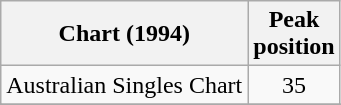<table class="wikitable sortable">
<tr>
<th align="left">Chart (1994)</th>
<th style="text-align:center;">Peak<br>position</th>
</tr>
<tr>
<td align="left">Australian Singles Chart</td>
<td style="text-align:center;">35</td>
</tr>
<tr>
</tr>
<tr>
</tr>
</table>
